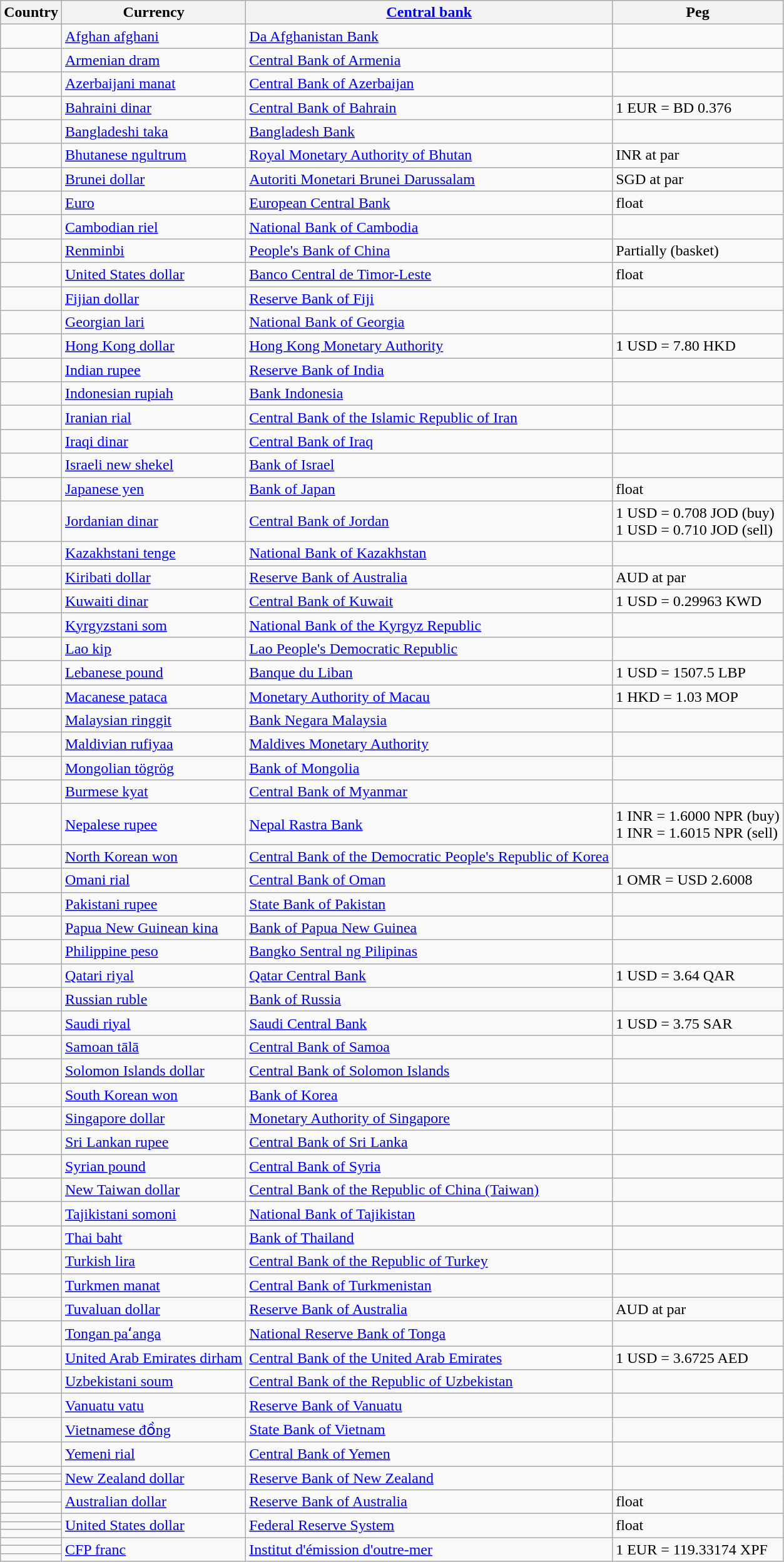<table class="wikitable sortable">
<tr>
<th>Country</th>
<th>Currency</th>
<th><a href='#'>Central bank</a></th>
<th>Peg</th>
</tr>
<tr>
<td></td>
<td><a href='#'>Afghan afghani</a></td>
<td><a href='#'>Da Afghanistan Bank</a></td>
<td></td>
</tr>
<tr>
<td></td>
<td><a href='#'>Armenian dram</a></td>
<td><a href='#'>Central Bank of Armenia</a></td>
<td></td>
</tr>
<tr>
<td></td>
<td><a href='#'>Azerbaijani manat</a></td>
<td><a href='#'>Central Bank of Azerbaijan</a></td>
<td></td>
</tr>
<tr>
<td></td>
<td><a href='#'>Bahraini dinar</a></td>
<td><a href='#'>Central Bank of Bahrain</a></td>
<td>1 EUR = BD 0.376</td>
</tr>
<tr>
<td></td>
<td><a href='#'>Bangladeshi taka</a></td>
<td><a href='#'>Bangladesh Bank</a></td>
<td></td>
</tr>
<tr>
<td></td>
<td><a href='#'>Bhutanese ngultrum</a></td>
<td><a href='#'>Royal Monetary Authority of Bhutan</a></td>
<td>INR at par</td>
</tr>
<tr>
<td></td>
<td><a href='#'>Brunei dollar</a></td>
<td><a href='#'>Autoriti Monetari Brunei Darussalam</a></td>
<td>SGD at par</td>
</tr>
<tr>
<td></td>
<td><a href='#'>Euro</a></td>
<td><a href='#'>European Central Bank</a></td>
<td>float</td>
</tr>
<tr>
<td></td>
<td><a href='#'>Cambodian riel</a></td>
<td><a href='#'>National Bank of Cambodia</a></td>
<td></td>
</tr>
<tr>
<td></td>
<td><a href='#'>Renminbi</a></td>
<td><a href='#'>People's Bank of China</a></td>
<td>Partially (basket)</td>
</tr>
<tr>
<td></td>
<td><a href='#'>United States dollar</a></td>
<td><a href='#'>Banco Central de Timor-Leste</a></td>
<td>float</td>
</tr>
<tr>
<td></td>
<td><a href='#'>Fijian dollar</a></td>
<td><a href='#'>Reserve Bank of Fiji</a></td>
<td></td>
</tr>
<tr>
<td></td>
<td><a href='#'>Georgian lari</a></td>
<td><a href='#'>National Bank of Georgia</a></td>
<td></td>
</tr>
<tr>
<td></td>
<td><a href='#'>Hong Kong dollar</a></td>
<td><a href='#'>Hong Kong Monetary Authority</a></td>
<td>1 USD = 7.80 HKD</td>
</tr>
<tr>
<td></td>
<td><a href='#'>Indian rupee</a></td>
<td><a href='#'>Reserve Bank of India</a></td>
<td></td>
</tr>
<tr>
<td></td>
<td><a href='#'>Indonesian rupiah</a></td>
<td><a href='#'>Bank Indonesia</a></td>
<td></td>
</tr>
<tr>
<td></td>
<td><a href='#'>Iranian rial</a></td>
<td><a href='#'>Central Bank of the Islamic Republic of Iran</a></td>
<td></td>
</tr>
<tr>
<td></td>
<td><a href='#'>Iraqi dinar</a></td>
<td><a href='#'>Central Bank of Iraq</a></td>
<td></td>
</tr>
<tr>
<td></td>
<td><a href='#'>Israeli new shekel</a></td>
<td><a href='#'>Bank of Israel</a></td>
<td></td>
</tr>
<tr>
<td></td>
<td><a href='#'>Japanese yen</a></td>
<td><a href='#'>Bank of Japan</a></td>
<td>float</td>
</tr>
<tr>
<td></td>
<td><a href='#'>Jordanian dinar</a></td>
<td><a href='#'>Central Bank of Jordan</a></td>
<td>1 USD = 0.708 JOD (buy)<br>1 USD = 0.710 JOD (sell)</td>
</tr>
<tr>
<td></td>
<td><a href='#'>Kazakhstani tenge</a></td>
<td><a href='#'>National Bank of Kazakhstan</a></td>
<td></td>
</tr>
<tr>
<td></td>
<td><a href='#'>Kiribati dollar</a></td>
<td><a href='#'>Reserve Bank of Australia</a></td>
<td>AUD at par</td>
</tr>
<tr>
<td></td>
<td><a href='#'>Kuwaiti dinar</a></td>
<td><a href='#'>Central Bank of Kuwait</a></td>
<td>1 USD = 0.29963 KWD</td>
</tr>
<tr>
<td></td>
<td><a href='#'>Kyrgyzstani som</a></td>
<td><a href='#'>National Bank of the Kyrgyz Republic</a></td>
<td></td>
</tr>
<tr>
<td></td>
<td><a href='#'>Lao kip</a></td>
<td><a href='#'>Lao People's Democratic Republic</a></td>
<td></td>
</tr>
<tr>
<td></td>
<td><a href='#'>Lebanese pound</a></td>
<td><a href='#'>Banque du Liban</a></td>
<td>1 USD = 1507.5 LBP</td>
</tr>
<tr>
<td></td>
<td><a href='#'>Macanese pataca</a></td>
<td><a href='#'>Monetary Authority of Macau</a></td>
<td>1 HKD = 1.03 MOP</td>
</tr>
<tr>
<td></td>
<td><a href='#'>Malaysian ringgit</a></td>
<td><a href='#'>Bank Negara Malaysia</a></td>
<td></td>
</tr>
<tr>
<td></td>
<td><a href='#'>Maldivian rufiyaa</a></td>
<td><a href='#'>Maldives Monetary Authority</a></td>
<td></td>
</tr>
<tr>
<td></td>
<td><a href='#'>Mongolian tögrög</a></td>
<td><a href='#'>Bank of Mongolia</a></td>
<td></td>
</tr>
<tr>
<td></td>
<td><a href='#'>Burmese kyat</a></td>
<td><a href='#'>Central Bank of Myanmar</a></td>
<td></td>
</tr>
<tr>
<td></td>
<td><a href='#'>Nepalese rupee</a></td>
<td><a href='#'>Nepal Rastra Bank</a></td>
<td>1 INR = 1.6000 NPR (buy)<br>1 INR = 1.6015 NPR (sell)</td>
</tr>
<tr>
<td></td>
<td><a href='#'>North Korean won</a></td>
<td><a href='#'>Central Bank of the Democratic People's Republic of Korea</a></td>
<td></td>
</tr>
<tr>
<td></td>
<td><a href='#'>Omani rial</a></td>
<td><a href='#'>Central Bank of Oman</a></td>
<td>1 OMR = USD 2.6008</td>
</tr>
<tr>
<td></td>
<td><a href='#'>Pakistani rupee</a></td>
<td><a href='#'>State Bank of Pakistan</a></td>
<td></td>
</tr>
<tr>
<td></td>
<td><a href='#'>Papua New Guinean kina</a></td>
<td><a href='#'>Bank of Papua New Guinea</a></td>
<td></td>
</tr>
<tr>
<td></td>
<td><a href='#'>Philippine peso</a></td>
<td><a href='#'>Bangko Sentral ng Pilipinas</a></td>
<td></td>
</tr>
<tr>
<td></td>
<td><a href='#'>Qatari riyal</a></td>
<td><a href='#'>Qatar Central Bank</a></td>
<td>1 USD = 3.64 QAR</td>
</tr>
<tr>
<td></td>
<td><a href='#'>Russian ruble</a></td>
<td><a href='#'>Bank of Russia</a></td>
<td></td>
</tr>
<tr>
<td></td>
<td><a href='#'>Saudi riyal</a></td>
<td><a href='#'>Saudi Central Bank</a></td>
<td>1 USD  = 3.75 SAR</td>
</tr>
<tr>
<td></td>
<td><a href='#'>Samoan tālā</a></td>
<td><a href='#'>Central Bank of Samoa</a></td>
<td></td>
</tr>
<tr>
<td></td>
<td><a href='#'>Solomon Islands dollar</a></td>
<td><a href='#'>Central Bank of Solomon Islands</a></td>
<td></td>
</tr>
<tr>
<td></td>
<td><a href='#'>South Korean won</a></td>
<td><a href='#'>Bank of Korea</a></td>
<td></td>
</tr>
<tr>
<td></td>
<td><a href='#'>Singapore dollar</a></td>
<td><a href='#'>Monetary Authority of Singapore</a></td>
<td></td>
</tr>
<tr>
<td></td>
<td><a href='#'>Sri Lankan rupee</a></td>
<td><a href='#'>Central Bank of Sri Lanka</a></td>
<td></td>
</tr>
<tr>
<td></td>
<td><a href='#'>Syrian pound</a></td>
<td><a href='#'>Central Bank of Syria</a></td>
<td></td>
</tr>
<tr>
<td></td>
<td><a href='#'>New Taiwan dollar</a></td>
<td><a href='#'>Central Bank of the Republic of China (Taiwan)</a></td>
<td></td>
</tr>
<tr>
<td></td>
<td><a href='#'>Tajikistani somoni</a></td>
<td><a href='#'>National Bank of Tajikistan</a></td>
<td></td>
</tr>
<tr>
<td></td>
<td><a href='#'>Thai baht</a></td>
<td><a href='#'>Bank of Thailand</a></td>
<td></td>
</tr>
<tr>
<td></td>
<td><a href='#'>Turkish lira</a></td>
<td><a href='#'>Central Bank of the Republic of Turkey</a></td>
<td></td>
</tr>
<tr>
<td></td>
<td><a href='#'>Turkmen manat</a></td>
<td><a href='#'>Central Bank of Turkmenistan</a></td>
<td></td>
</tr>
<tr>
<td></td>
<td><a href='#'>Tuvaluan dollar</a></td>
<td><a href='#'>Reserve Bank of Australia</a></td>
<td>AUD at par</td>
</tr>
<tr>
<td></td>
<td><a href='#'>Tongan paʻanga</a></td>
<td><a href='#'>National Reserve Bank of Tonga</a></td>
<td></td>
</tr>
<tr>
<td></td>
<td><a href='#'>United Arab Emirates dirham</a></td>
<td><a href='#'>Central Bank of the United Arab Emirates</a></td>
<td>1 USD = 3.6725 AED</td>
</tr>
<tr>
<td></td>
<td><a href='#'>Uzbekistani soum</a></td>
<td><a href='#'>Central Bank of the Republic of Uzbekistan</a></td>
<td></td>
</tr>
<tr>
<td></td>
<td><a href='#'>Vanuatu vatu</a></td>
<td><a href='#'>Reserve Bank of Vanuatu</a></td>
<td></td>
</tr>
<tr>
<td></td>
<td><a href='#'>Vietnamese đồng</a></td>
<td><a href='#'>State Bank of Vietnam</a></td>
<td></td>
</tr>
<tr>
<td></td>
<td><a href='#'>Yemeni rial</a></td>
<td><a href='#'>Central Bank of Yemen</a></td>
<td></td>
</tr>
<tr>
<td></td>
<td rowspan="3"><a href='#'>New Zealand dollar</a></td>
<td rowspan="3"><a href='#'>Reserve Bank of New Zealand</a></td>
<td rowspan="3"></td>
</tr>
<tr>
<td></td>
</tr>
<tr>
<td></td>
</tr>
<tr>
<td></td>
<td rowspan="2"><a href='#'>Australian dollar</a></td>
<td rowspan="2"><a href='#'>Reserve Bank of Australia</a></td>
<td rowspan="2">float</td>
</tr>
<tr>
<td></td>
</tr>
<tr>
<td></td>
<td rowspan="3"><a href='#'>United States dollar</a></td>
<td rowspan="3"><a href='#'>Federal Reserve System</a></td>
<td rowspan="3">float</td>
</tr>
<tr>
<td></td>
</tr>
<tr>
<td></td>
</tr>
<tr>
<td></td>
<td rowspan="3"><a href='#'>CFP franc</a></td>
<td rowspan="3"><a href='#'>Institut d'émission d'outre-mer</a></td>
<td rowspan="3">1 EUR = 119.33174 XPF</td>
</tr>
<tr>
<td></td>
</tr>
<tr>
<td></td>
</tr>
</table>
